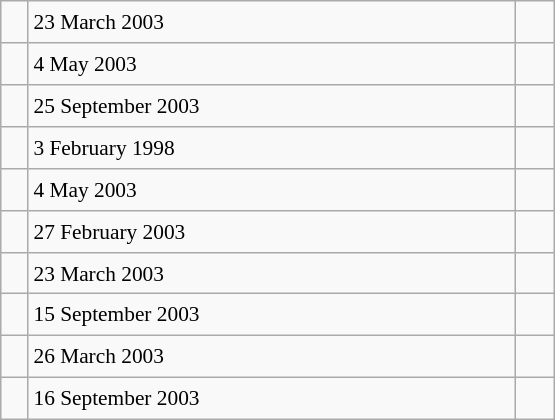<table class="wikitable" style="font-size: 89%; float: left; width: 26em; margin-right: 1em; height: 280px">
<tr>
<td></td>
<td>23 March 2003</td>
<td> </td>
</tr>
<tr>
<td></td>
<td>4 May 2003</td>
<td> </td>
</tr>
<tr>
<td></td>
<td>25 September 2003</td>
<td> </td>
</tr>
<tr>
<td></td>
<td>3 February 1998</td>
<td> </td>
</tr>
<tr>
<td></td>
<td>4 May 2003</td>
<td> </td>
</tr>
<tr>
<td></td>
<td>27 February 2003</td>
<td> </td>
</tr>
<tr>
<td></td>
<td>23 March 2003</td>
<td> </td>
</tr>
<tr>
<td></td>
<td>15 September 2003</td>
<td></td>
</tr>
<tr>
<td></td>
<td>26 March 2003</td>
<td> </td>
</tr>
<tr>
<td></td>
<td>16 September 2003</td>
<td></td>
</tr>
</table>
